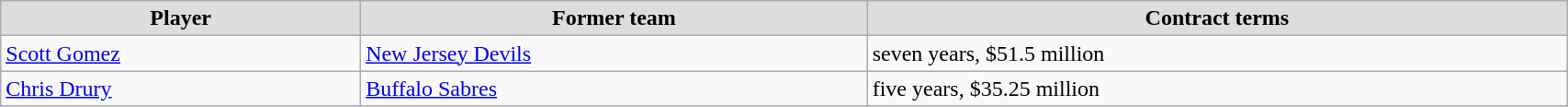<table class="wikitable" style="width:90%;">
<tr style="text-align:center; background:#ddd;">
<td><strong>Player</strong></td>
<td><strong>Former team</strong></td>
<td><strong>Contract terms</strong></td>
</tr>
<tr>
<td><a href='#'>Scott Gomez</a></td>
<td><a href='#'>New Jersey Devils</a></td>
<td>seven years, $51.5 million</td>
</tr>
<tr>
<td><a href='#'>Chris Drury</a></td>
<td><a href='#'>Buffalo Sabres</a></td>
<td>five years, $35.25 million</td>
</tr>
</table>
